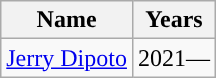<table class="wikitable">
<tr>
<th>Name</th>
<th>Years</th>
</tr>
<tr>
<td><a href='#'>Jerry Dipoto</a></td>
<td>2021—</td>
</tr>
</table>
